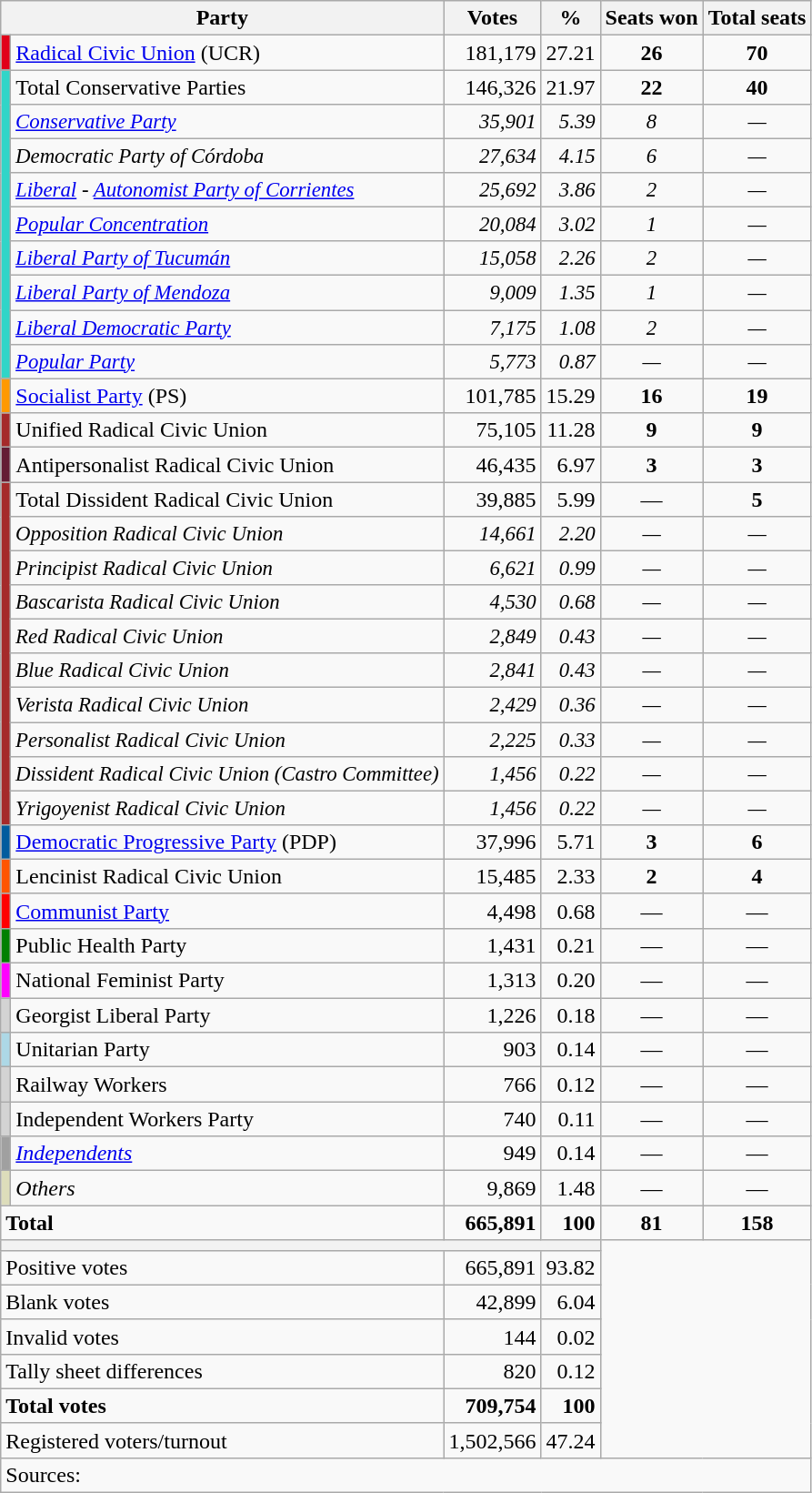<table class="wikitable" style="text-align:right;">
<tr>
<th colspan=2>Party</th>
<th>Votes</th>
<th>%</th>
<th>Seats won</th>
<th>Total seats</th>
</tr>
<tr>
<td bgcolor=#E10019></td>
<td align=left><a href='#'>Radical Civic Union</a> (UCR)</td>
<td>181,179</td>
<td>27.21</td>
<td align=center><strong>26</strong></td>
<td align=center><strong>70</strong></td>
</tr>
<tr>
<td bgcolor=#30D5C8 rowspan=9></td>
<td align=left>Total Conservative Parties</td>
<td>146,326</td>
<td>21.97</td>
<td align=center><strong>22</strong></td>
<td align=center><strong>40</strong></td>
</tr>
<tr style="font-size: 95%; font-style: italic">
<td align=left><span><a href='#'>Conservative Party</a></span></td>
<td>35,901</td>
<td>5.39</td>
<td align=center>8</td>
<td align=center>—</td>
</tr>
<tr style="font-size: 95%; font-style: italic">
<td align=left><span>Democratic Party of Córdoba</span></td>
<td>27,634</td>
<td>4.15</td>
<td align=center>6</td>
<td align=center>—</td>
</tr>
<tr style="font-size: 95%; font-style: italic">
<td align=left><span><a href='#'>Liberal</a> - <a href='#'>Autonomist Party of Corrientes</a></span></td>
<td>25,692</td>
<td>3.86</td>
<td align=center>2</td>
<td align=center>—</td>
</tr>
<tr style="font-size: 95%; font-style: italic">
<td align=left><span><a href='#'>Popular Concentration</a></span></td>
<td>20,084</td>
<td>3.02</td>
<td align=center>1</td>
<td align=center>—</td>
</tr>
<tr style="font-size: 95%; font-style: italic">
<td align=left><span><a href='#'>Liberal Party of Tucumán</a></span></td>
<td>15,058</td>
<td>2.26</td>
<td align=center>2</td>
<td align=center>—</td>
</tr>
<tr style="font-size: 95%; font-style: italic">
<td align=left><span><a href='#'>Liberal Party of Mendoza</a></span></td>
<td>9,009</td>
<td>1.35</td>
<td align=center>1</td>
<td align=center>—</td>
</tr>
<tr style="font-size: 95%; font-style: italic">
<td align=left><span><a href='#'>Liberal Democratic Party</a></span></td>
<td>7,175</td>
<td>1.08</td>
<td align=center>2</td>
<td align=center>—</td>
</tr>
<tr style="font-size: 95%; font-style: italic">
<td align=left><span><a href='#'>Popular Party</a></span></td>
<td>5,773</td>
<td>0.87</td>
<td align=center>—</td>
<td align=center>—</td>
</tr>
<tr>
<td bgcolor=#FF9900></td>
<td align=left><a href='#'>Socialist Party</a> (PS)</td>
<td>101,785</td>
<td>15.29</td>
<td align=center><strong>16</strong></td>
<td align=center><strong>19</strong></td>
</tr>
<tr>
<td bgcolor=#A52A2A></td>
<td align=left>Unified Radical Civic Union</td>
<td>75,105</td>
<td>11.28</td>
<td align=center><strong>9</strong></td>
<td align=center><strong>9</strong></td>
</tr>
<tr>
<td bgcolor=#641C34></td>
<td align=left>Antipersonalist Radical Civic Union</td>
<td>46,435</td>
<td>6.97</td>
<td align=center><strong>3</strong></td>
<td align=center><strong>3</strong></td>
</tr>
<tr>
<td bgcolor=#a52a2a rowspan=10></td>
<td align=left>Total Dissident Radical Civic Union</td>
<td>39,885</td>
<td>5.99</td>
<td align=center>—</td>
<td align=center><strong>5</strong></td>
</tr>
<tr style="font-size: 95%; font-style: italic">
<td align=left><span>Opposition Radical Civic Union</span></td>
<td>14,661</td>
<td>2.20</td>
<td align=center>—</td>
<td align=center>—</td>
</tr>
<tr style="font-size: 95%; font-style: italic">
<td align=left><span>Principist Radical Civic Union</span></td>
<td>6,621</td>
<td>0.99</td>
<td align=center>—</td>
<td align=center>—</td>
</tr>
<tr style="font-size: 95%; font-style: italic">
<td align=left><span>Bascarista Radical Civic Union</span></td>
<td>4,530</td>
<td>0.68</td>
<td align=center>—</td>
<td align=center>—</td>
</tr>
<tr style="font-size: 95%; font-style: italic">
<td align=left><span>Red Radical Civic Union</span></td>
<td>2,849</td>
<td>0.43</td>
<td align=center>—</td>
<td align=center>—</td>
</tr>
<tr style="font-size: 95%; font-style: italic">
<td align=left><span>Blue Radical Civic Union</span></td>
<td>2,841</td>
<td>0.43</td>
<td align=center>—</td>
<td align=center>—</td>
</tr>
<tr style="font-size: 95%; font-style: italic">
<td align=left><span>Verista Radical Civic Union</span></td>
<td>2,429</td>
<td>0.36</td>
<td align=center>—</td>
<td align=center>—</td>
</tr>
<tr style="font-size: 95%; font-style: italic">
<td align=left><span>Personalist Radical Civic Union</span></td>
<td>2,225</td>
<td>0.33</td>
<td align=center>—</td>
<td align=center>—</td>
</tr>
<tr style="font-size: 95%; font-style: italic">
<td align=left><span>Dissident Radical Civic Union (Castro Committee)</span></td>
<td>1,456</td>
<td>0.22</td>
<td align=center>—</td>
<td align=center>—</td>
</tr>
<tr style="font-size: 95%; font-style: italic">
<td align=left><span>Yrigoyenist Radical Civic Union</span></td>
<td>1,456</td>
<td>0.22</td>
<td align=center>—</td>
<td align=center>—</td>
</tr>
<tr>
<td bgcolor=#005C9E></td>
<td align=left><a href='#'>Democratic Progressive Party</a> (PDP)</td>
<td>37,996</td>
<td>5.71</td>
<td align=center><strong>3</strong></td>
<td align=center><strong>6</strong></td>
</tr>
<tr>
<td bgcolor=#FF5500></td>
<td align=left>Lencinist Radical Civic Union</td>
<td>15,485</td>
<td>2.33</td>
<td align=center><strong>2</strong></td>
<td align=center><strong>4</strong></td>
</tr>
<tr>
<td bgcolor=red></td>
<td align=left><a href='#'>Communist Party</a></td>
<td>4,498</td>
<td>0.68</td>
<td align=center>—</td>
<td align=center>—</td>
</tr>
<tr>
<td bgcolor=green></td>
<td align=left>Public Health Party</td>
<td>1,431</td>
<td>0.21</td>
<td align=center>—</td>
<td align=center>—</td>
</tr>
<tr>
<td bgcolor=fuchsia></td>
<td align=left>National Feminist Party</td>
<td>1,313</td>
<td>0.20</td>
<td align=center>—</td>
<td align=center>—</td>
</tr>
<tr>
<td bgcolor=lightgrey></td>
<td align=left>Georgist Liberal Party</td>
<td>1,226</td>
<td>0.18</td>
<td align=center>—</td>
<td align=center>—</td>
</tr>
<tr>
<td bgcolor=lightblue></td>
<td align=left>Unitarian Party</td>
<td>903</td>
<td>0.14</td>
<td align=center>—</td>
<td align=center>—</td>
</tr>
<tr>
<td bgcolor=lightgrey></td>
<td align=left>Railway Workers</td>
<td>766</td>
<td>0.12</td>
<td align=center>—</td>
<td align=center>—</td>
</tr>
<tr>
<td bgcolor=lightgrey></td>
<td align=left>Independent Workers Party</td>
<td>740</td>
<td>0.11</td>
<td align=center>—</td>
<td align=center>—</td>
</tr>
<tr>
<td bgcolor=#A0A0A0></td>
<td align=left><em><a href='#'>Independents</a></em></td>
<td>949</td>
<td>0.14</td>
<td align=center>—</td>
<td align=center>—</td>
</tr>
<tr>
<td bgcolor=#DDDDBB></td>
<td align=left><em>Others</em></td>
<td>9,869</td>
<td>1.48</td>
<td align=center>—</td>
<td align=center>—</td>
</tr>
<tr style="font-weight:bold">
<td colspan=2 align=left>Total</td>
<td>665,891</td>
<td>100</td>
<td align=center><strong>81</strong></td>
<td align=center><strong>158</strong></td>
</tr>
<tr>
<th colspan=4></th>
<td rowspan=7 colspan=2></td>
</tr>
<tr>
<td colspan=2 align=left>Positive votes</td>
<td>665,891</td>
<td>93.82</td>
</tr>
<tr>
<td colspan=2 align=left>Blank votes</td>
<td>42,899</td>
<td>6.04</td>
</tr>
<tr>
<td colspan=2 align=left>Invalid votes</td>
<td>144</td>
<td>0.02</td>
</tr>
<tr>
<td colspan=2 align=left>Tally sheet differences</td>
<td>820</td>
<td>0.12</td>
</tr>
<tr style="font-weight:bold">
<td colspan=2 align=left>Total votes</td>
<td>709,754</td>
<td>100</td>
</tr>
<tr>
<td colspan=2 align=left>Registered voters/turnout</td>
<td>1,502,566</td>
<td>47.24</td>
</tr>
<tr>
<td colspan=6 align=left>Sources:</td>
</tr>
</table>
